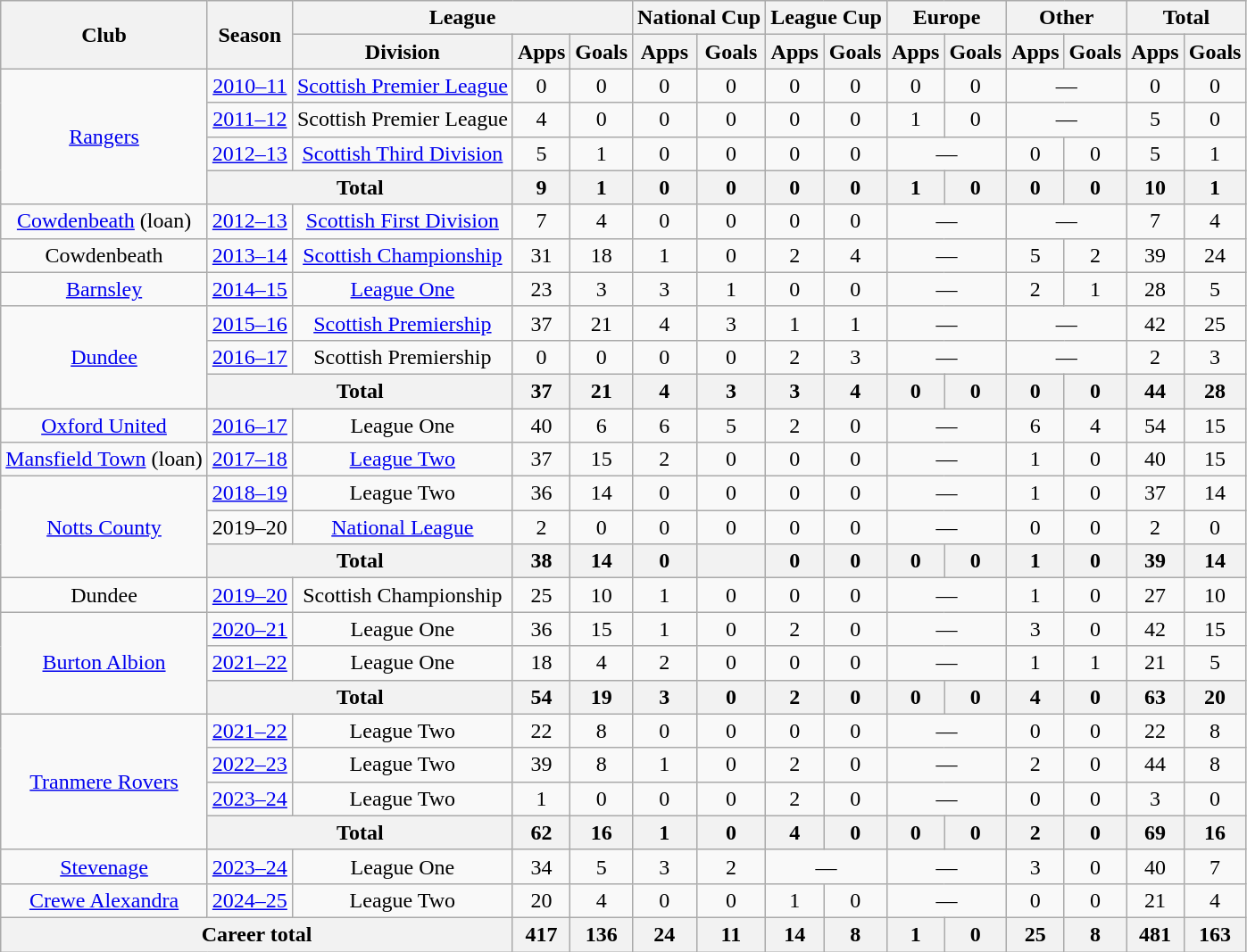<table class="wikitable" style="text-align:center">
<tr>
<th rowspan="2">Club</th>
<th rowspan="2">Season</th>
<th colspan="3">League</th>
<th colspan="2">National Cup</th>
<th colspan="2">League Cup</th>
<th colspan="2">Europe</th>
<th colspan="2">Other</th>
<th colspan="2">Total</th>
</tr>
<tr>
<th>Division</th>
<th>Apps</th>
<th>Goals</th>
<th>Apps</th>
<th>Goals</th>
<th>Apps</th>
<th>Goals</th>
<th>Apps</th>
<th>Goals</th>
<th>Apps</th>
<th>Goals</th>
<th>Apps</th>
<th>Goals</th>
</tr>
<tr>
<td rowspan="4"><a href='#'>Rangers</a></td>
<td><a href='#'>2010–11</a></td>
<td><a href='#'>Scottish Premier League</a></td>
<td>0</td>
<td>0</td>
<td>0</td>
<td>0</td>
<td>0</td>
<td>0</td>
<td>0</td>
<td>0</td>
<td colspan="2">—</td>
<td>0</td>
<td>0</td>
</tr>
<tr>
<td><a href='#'>2011–12</a></td>
<td>Scottish Premier League</td>
<td>4</td>
<td>0</td>
<td>0</td>
<td>0</td>
<td>0</td>
<td>0</td>
<td>1</td>
<td>0</td>
<td colspan="2">—</td>
<td>5</td>
<td>0</td>
</tr>
<tr>
<td><a href='#'>2012–13</a></td>
<td><a href='#'>Scottish Third Division</a></td>
<td>5</td>
<td>1</td>
<td>0</td>
<td>0</td>
<td>0</td>
<td>0</td>
<td colspan="2">—</td>
<td>0</td>
<td>0</td>
<td>5</td>
<td>1</td>
</tr>
<tr>
<th colspan="2">Total</th>
<th>9</th>
<th>1</th>
<th>0</th>
<th>0</th>
<th>0</th>
<th>0</th>
<th>1</th>
<th>0</th>
<th>0</th>
<th>0</th>
<th>10</th>
<th>1</th>
</tr>
<tr>
<td><a href='#'>Cowdenbeath</a> (loan)</td>
<td><a href='#'>2012–13</a></td>
<td><a href='#'>Scottish First Division</a></td>
<td>7</td>
<td>4</td>
<td>0</td>
<td>0</td>
<td>0</td>
<td>0</td>
<td colspan="2">—</td>
<td colspan="2">—</td>
<td>7</td>
<td>4</td>
</tr>
<tr>
<td>Cowdenbeath</td>
<td><a href='#'>2013–14</a></td>
<td><a href='#'>Scottish Championship</a></td>
<td>31</td>
<td>18</td>
<td>1</td>
<td>0</td>
<td>2</td>
<td>4</td>
<td colspan="2">—</td>
<td>5</td>
<td>2</td>
<td>39</td>
<td>24</td>
</tr>
<tr>
<td><a href='#'>Barnsley</a></td>
<td><a href='#'>2014–15</a></td>
<td><a href='#'>League One</a></td>
<td>23</td>
<td>3</td>
<td>3</td>
<td>1</td>
<td>0</td>
<td>0</td>
<td colspan="2">—</td>
<td>2</td>
<td>1</td>
<td>28</td>
<td>5</td>
</tr>
<tr>
<td rowspan="3"><a href='#'>Dundee</a></td>
<td><a href='#'>2015–16</a></td>
<td><a href='#'>Scottish Premiership</a></td>
<td>37</td>
<td>21</td>
<td>4</td>
<td>3</td>
<td>1</td>
<td>1</td>
<td colspan="2">—</td>
<td colspan="2">—</td>
<td>42</td>
<td>25</td>
</tr>
<tr>
<td><a href='#'>2016–17</a></td>
<td>Scottish Premiership</td>
<td>0</td>
<td>0</td>
<td>0</td>
<td>0</td>
<td>2</td>
<td>3</td>
<td colspan="2">—</td>
<td colspan="2">—</td>
<td>2</td>
<td>3</td>
</tr>
<tr>
<th colspan="2">Total</th>
<th>37</th>
<th>21</th>
<th>4</th>
<th>3</th>
<th>3</th>
<th>4</th>
<th>0</th>
<th>0</th>
<th>0</th>
<th>0</th>
<th>44</th>
<th>28</th>
</tr>
<tr>
<td><a href='#'>Oxford United</a></td>
<td><a href='#'>2016–17</a></td>
<td>League One</td>
<td>40</td>
<td>6</td>
<td>6</td>
<td>5</td>
<td>2</td>
<td>0</td>
<td colspan="2">—</td>
<td>6</td>
<td>4</td>
<td>54</td>
<td>15</td>
</tr>
<tr>
<td><a href='#'>Mansfield Town</a> (loan)</td>
<td><a href='#'>2017–18</a></td>
<td><a href='#'>League Two</a></td>
<td>37</td>
<td>15</td>
<td>2</td>
<td>0</td>
<td>0</td>
<td>0</td>
<td colspan="2">—</td>
<td>1</td>
<td>0</td>
<td>40</td>
<td>15</td>
</tr>
<tr>
<td rowspan="3"><a href='#'>Notts County</a></td>
<td><a href='#'>2018–19</a></td>
<td>League Two</td>
<td>36</td>
<td>14</td>
<td>0</td>
<td>0</td>
<td>0</td>
<td>0</td>
<td colspan="2">—</td>
<td>1</td>
<td>0</td>
<td>37</td>
<td>14</td>
</tr>
<tr>
<td>2019–20</td>
<td><a href='#'>National League</a></td>
<td>2</td>
<td>0</td>
<td>0</td>
<td>0</td>
<td>0</td>
<td>0</td>
<td colspan="2">—</td>
<td>0</td>
<td>0</td>
<td>2</td>
<td>0</td>
</tr>
<tr>
<th colspan="2">Total</th>
<th>38</th>
<th>14</th>
<th>0</th>
<th></th>
<th>0</th>
<th>0</th>
<th>0</th>
<th>0</th>
<th>1</th>
<th>0</th>
<th>39</th>
<th>14</th>
</tr>
<tr>
<td>Dundee</td>
<td><a href='#'>2019–20</a></td>
<td>Scottish Championship</td>
<td>25</td>
<td>10</td>
<td>1</td>
<td>0</td>
<td>0</td>
<td>0</td>
<td colspan=2>—</td>
<td>1</td>
<td>0</td>
<td>27</td>
<td>10</td>
</tr>
<tr>
<td rowspan="3"><a href='#'>Burton Albion</a></td>
<td><a href='#'>2020–21</a></td>
<td>League One</td>
<td>36</td>
<td>15</td>
<td>1</td>
<td>0</td>
<td>2</td>
<td>0</td>
<td colspan=2>—</td>
<td>3</td>
<td>0</td>
<td>42</td>
<td>15</td>
</tr>
<tr>
<td><a href='#'>2021–22</a></td>
<td>League One</td>
<td>18</td>
<td>4</td>
<td>2</td>
<td>0</td>
<td>0</td>
<td>0</td>
<td colspan="2">—</td>
<td>1</td>
<td>1</td>
<td>21</td>
<td>5</td>
</tr>
<tr>
<th colspan="2">Total</th>
<th>54</th>
<th>19</th>
<th>3</th>
<th>0</th>
<th>2</th>
<th>0</th>
<th>0</th>
<th>0</th>
<th>4</th>
<th>0</th>
<th>63</th>
<th>20</th>
</tr>
<tr>
<td rowspan="4"><a href='#'>Tranmere Rovers</a></td>
<td><a href='#'>2021–22</a></td>
<td>League Two</td>
<td>22</td>
<td>8</td>
<td>0</td>
<td>0</td>
<td>0</td>
<td>0</td>
<td colspan="2">—</td>
<td>0</td>
<td>0</td>
<td>22</td>
<td>8</td>
</tr>
<tr>
<td><a href='#'>2022–23</a></td>
<td>League Two</td>
<td>39</td>
<td>8</td>
<td>1</td>
<td>0</td>
<td>2</td>
<td>0</td>
<td colspan="2">—</td>
<td>2</td>
<td>0</td>
<td>44</td>
<td>8</td>
</tr>
<tr>
<td><a href='#'>2023–24</a></td>
<td>League Two</td>
<td>1</td>
<td>0</td>
<td>0</td>
<td>0</td>
<td>2</td>
<td>0</td>
<td colspan="2">—</td>
<td>0</td>
<td>0</td>
<td>3</td>
<td>0</td>
</tr>
<tr>
<th colspan="2">Total</th>
<th>62</th>
<th>16</th>
<th>1</th>
<th>0</th>
<th>4</th>
<th>0</th>
<th>0</th>
<th>0</th>
<th>2</th>
<th>0</th>
<th>69</th>
<th>16</th>
</tr>
<tr>
<td><a href='#'>Stevenage</a></td>
<td><a href='#'>2023–24</a></td>
<td>League One</td>
<td>34</td>
<td>5</td>
<td>3</td>
<td>2</td>
<td colspan="2">—</td>
<td colspan="2">—</td>
<td>3</td>
<td>0</td>
<td>40</td>
<td>7</td>
</tr>
<tr>
<td><a href='#'>Crewe Alexandra</a></td>
<td><a href='#'>2024–25</a></td>
<td>League Two</td>
<td>20</td>
<td>4</td>
<td>0</td>
<td>0</td>
<td>1</td>
<td>0</td>
<td colspan="2">—</td>
<td>0</td>
<td>0</td>
<td>21</td>
<td>4</td>
</tr>
<tr>
<th colspan="3">Career total</th>
<th>417</th>
<th>136</th>
<th>24</th>
<th>11</th>
<th>14</th>
<th>8</th>
<th>1</th>
<th>0</th>
<th>25</th>
<th>8</th>
<th>481</th>
<th>163</th>
</tr>
</table>
